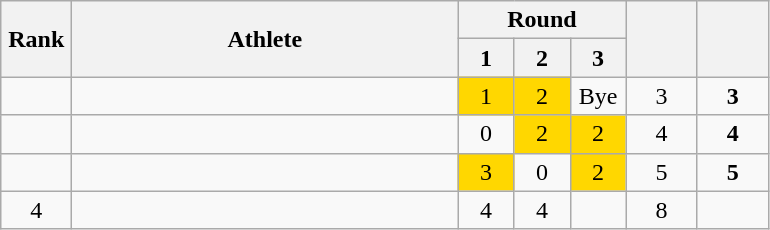<table class="wikitable" style="text-align: center;">
<tr>
<th rowspan="2" width=40>Rank</th>
<th rowspan="2" width=250>Athlete</th>
<th colspan="3">Round</th>
<th rowspan="2" width=40></th>
<th rowspan="2" width=40></th>
</tr>
<tr>
<th width=30>1</th>
<th width=30>2</th>
<th width=30>3</th>
</tr>
<tr>
<td></td>
<td align="left"></td>
<td bgcolor=gold>1</td>
<td bgcolor=gold>2</td>
<td>Bye</td>
<td>3</td>
<td><strong>3</strong></td>
</tr>
<tr>
<td></td>
<td align="left"></td>
<td>0</td>
<td bgcolor=gold>2</td>
<td bgcolor=gold>2</td>
<td>4</td>
<td><strong>4</strong></td>
</tr>
<tr>
<td></td>
<td align="left"></td>
<td bgcolor=gold>3</td>
<td>0</td>
<td bgcolor=gold>2</td>
<td>5</td>
<td><strong>5</strong></td>
</tr>
<tr>
<td>4</td>
<td align="left"></td>
<td>4</td>
<td>4</td>
<td></td>
<td>8</td>
<td></td>
</tr>
</table>
